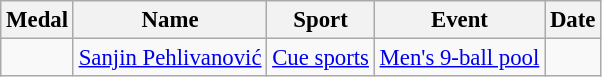<table class="wikitable sortable" style="font-size: 95%;">
<tr>
<th>Medal</th>
<th>Name</th>
<th>Sport</th>
<th>Event</th>
<th>Date</th>
</tr>
<tr>
<td></td>
<td><a href='#'>Sanjin Pehlivanović</a></td>
<td><a href='#'>Cue sports</a></td>
<td><a href='#'>Men's 9-ball pool</a></td>
<td></td>
</tr>
</table>
